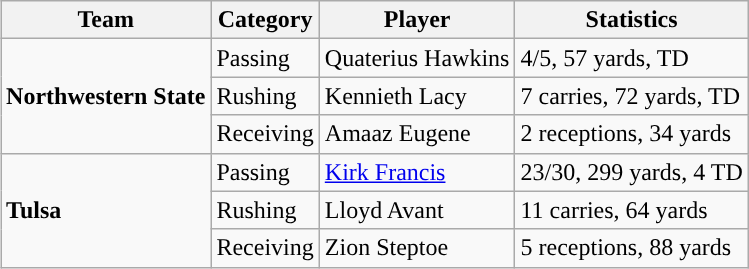<table class="wikitable" style="float: right;">
<tr>
<th>Team</th>
<th>Category</th>
<th>Player</th>
<th>Statistics</th>
</tr>
<tr>
<td rowspan=3><strong>Northwestern State</strong></td>
<td>Passing</td>
<td>Quaterius Hawkins</td>
<td>4/5, 57 yards, TD</td>
</tr>
<tr>
<td>Rushing</td>
<td>Kennieth Lacy</td>
<td>7 carries, 72 yards, TD</td>
</tr>
<tr>
<td>Receiving</td>
<td>Amaaz Eugene</td>
<td>2 receptions, 34 yards</td>
</tr>
<tr>
<td rowspan=3><strong>Tulsa</strong></td>
<td>Passing</td>
<td><a href='#'>Kirk Francis</a></td>
<td>23/30, 299 yards, 4 TD</td>
</tr>
<tr>
<td>Rushing</td>
<td>Lloyd Avant</td>
<td>11 carries, 64 yards</td>
</tr>
<tr>
<td>Receiving</td>
<td>Zion Steptoe</td>
<td>5 receptions, 88 yards</td>
</tr>
</table>
